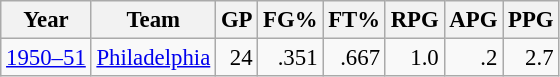<table class="wikitable sortable" style="font-size:95%; text-align:right;">
<tr>
<th>Year</th>
<th>Team</th>
<th>GP</th>
<th>FG%</th>
<th>FT%</th>
<th>RPG</th>
<th>APG</th>
<th>PPG</th>
</tr>
<tr>
<td style="text-align:left;"><a href='#'>1950–51</a></td>
<td style="text-align:left;"><a href='#'>Philadelphia</a></td>
<td>24</td>
<td>.351</td>
<td>.667</td>
<td>1.0</td>
<td>.2</td>
<td>2.7</td>
</tr>
</table>
